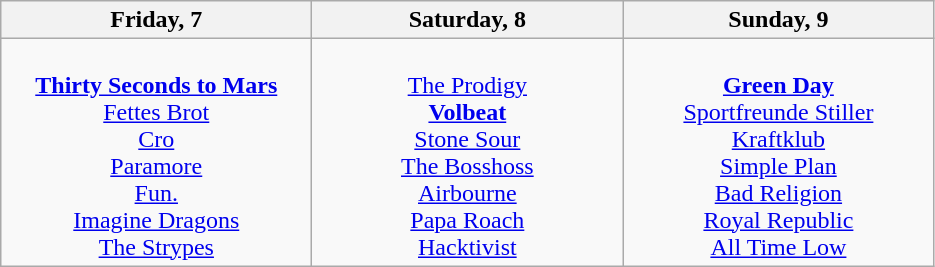<table class="wikitable">
<tr>
<th>Friday, 7</th>
<th>Saturday, 8</th>
<th>Sunday, 9</th>
</tr>
<tr>
<td style="text-align:center; vertical-align:top; width:200px;"><br><strong><a href='#'>Thirty Seconds to Mars</a></strong><br>
<a href='#'>Fettes Brot</a> <br>
<a href='#'>Cro</a> <br>
<a href='#'>Paramore</a> <br>
<a href='#'>Fun.</a> <br>
<a href='#'>Imagine Dragons</a> <br>
<a href='#'>The Strypes</a> <br></td>
<td style="text-align:center; vertical-align:top; width:200px;"><br><a href='#'>The Prodigy</a><br>
<strong><a href='#'>Volbeat</a></strong><br>
<a href='#'>Stone Sour</a><br>
<a href='#'>The Bosshoss</a><br>
<a href='#'>Airbourne</a> <br>
<a href='#'>Papa Roach</a><br>
<a href='#'>Hacktivist</a><br></td>
<td style="text-align:center; vertical-align:top; width:200px;"><br><strong><a href='#'>Green Day</a></strong><br>
<a href='#'>Sportfreunde Stiller</a><br>
<a href='#'>Kraftklub</a><br>
<a href='#'>Simple Plan</a><br>
<a href='#'>Bad Religion</a><br>
<a href='#'>Royal Republic</a><br>
<a href='#'>All Time Low</a><br></td>
</tr>
</table>
